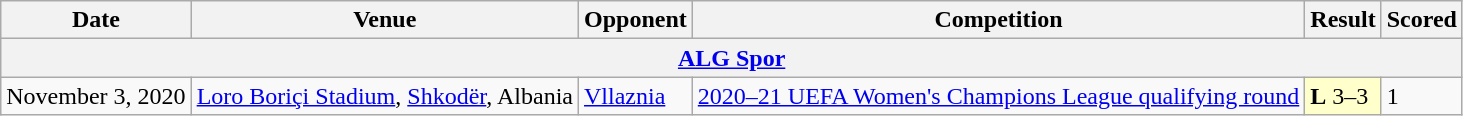<table class=wikitable>
<tr>
<th>Date</th>
<th>Venue</th>
<th>Opponent</th>
<th>Competition</th>
<th>Result</th>
<th>Scored</th>
</tr>
<tr>
<th colspan=6><a href='#'>ALG Spor</a></th>
</tr>
<tr>
<td>November 3, 2020</td>
<td><a href='#'>Loro Boriçi Stadium</a>, <a href='#'>Shkodër</a>, Albania</td>
<td> <a href='#'>Vllaznia</a></td>
<td><a href='#'>2020–21 UEFA Women's Champions League qualifying round</a></td>
<td bgcolor=#ffc><strong>L</strong> 3–3  </td>
<td>1</td>
</tr>
</table>
